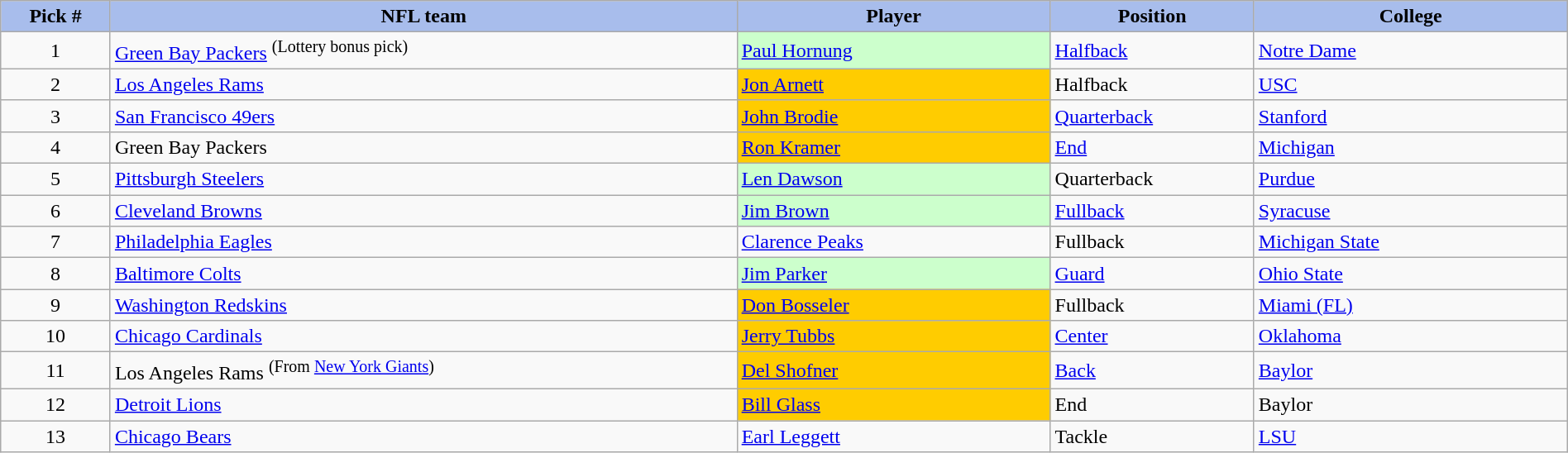<table class="wikitable sortable sortable" style="width: 100%">
<tr>
<th style="background:#A8BDEC;" width=7%>Pick #</th>
<th width=40% style="background:#A8BDEC;">NFL team</th>
<th width=20% style="background:#A8BDEC;">Player</th>
<th width=13% style="background:#A8BDEC;">Position</th>
<th style="background:#A8BDEC;">College</th>
</tr>
<tr>
<td align=center>1</td>
<td><a href='#'>Green Bay Packers</a> <sup>(Lottery bonus pick)</sup></td>
<td bgcolor="#CCFFCC"><a href='#'>Paul Hornung</a></td>
<td><a href='#'>Halfback</a></td>
<td><a href='#'>Notre Dame</a></td>
</tr>
<tr>
<td align=center>2</td>
<td><a href='#'>Los Angeles Rams</a></td>
<td bgcolor="#FFCC00"><a href='#'>Jon Arnett</a></td>
<td>Halfback</td>
<td><a href='#'>USC</a></td>
</tr>
<tr>
<td align=center>3</td>
<td><a href='#'>San Francisco 49ers</a></td>
<td bgcolor="#FFCC00"><a href='#'>John Brodie</a></td>
<td><a href='#'>Quarterback</a></td>
<td><a href='#'>Stanford</a></td>
</tr>
<tr>
<td align=center>4</td>
<td>Green Bay Packers</td>
<td bgcolor="#FFCC00"><a href='#'>Ron Kramer</a></td>
<td><a href='#'>End</a></td>
<td><a href='#'>Michigan</a></td>
</tr>
<tr>
<td align=center>5</td>
<td><a href='#'>Pittsburgh Steelers</a></td>
<td bgcolor="#CCFFCC"><a href='#'>Len Dawson</a></td>
<td>Quarterback</td>
<td><a href='#'>Purdue</a></td>
</tr>
<tr>
<td align=center>6</td>
<td><a href='#'>Cleveland Browns</a></td>
<td bgcolor="#CCFFCC"><a href='#'>Jim Brown</a></td>
<td><a href='#'>Fullback</a></td>
<td><a href='#'>Syracuse</a></td>
</tr>
<tr>
<td align=center>7</td>
<td><a href='#'>Philadelphia Eagles</a></td>
<td><a href='#'>Clarence Peaks</a></td>
<td>Fullback</td>
<td><a href='#'>Michigan State</a></td>
</tr>
<tr>
<td align=center>8</td>
<td><a href='#'>Baltimore Colts</a></td>
<td bgcolor="#CCFFCC"><a href='#'>Jim Parker</a></td>
<td><a href='#'>Guard</a></td>
<td><a href='#'>Ohio State</a></td>
</tr>
<tr>
<td align=center>9</td>
<td><a href='#'>Washington Redskins</a></td>
<td bgcolor="#FFCC00"><a href='#'>Don Bosseler</a></td>
<td>Fullback</td>
<td><a href='#'>Miami (FL)</a></td>
</tr>
<tr>
<td align=center>10</td>
<td><a href='#'>Chicago Cardinals</a></td>
<td bgcolor="#FFCC00"><a href='#'>Jerry Tubbs</a></td>
<td><a href='#'>Center</a></td>
<td><a href='#'>Oklahoma</a></td>
</tr>
<tr>
<td align=center>11</td>
<td>Los Angeles Rams <sup>(From <a href='#'>New York Giants</a>)</sup></td>
<td bgcolor="#FFCC00"><a href='#'>Del Shofner</a></td>
<td><a href='#'>Back</a></td>
<td><a href='#'>Baylor</a></td>
</tr>
<tr>
<td align=center>12</td>
<td><a href='#'>Detroit Lions</a></td>
<td bgcolor="#FFCC00"><a href='#'>Bill Glass</a></td>
<td>End</td>
<td>Baylor</td>
</tr>
<tr>
<td align=center>13</td>
<td><a href='#'>Chicago Bears</a></td>
<td><a href='#'>Earl Leggett</a></td>
<td>Tackle</td>
<td><a href='#'>LSU</a></td>
</tr>
</table>
